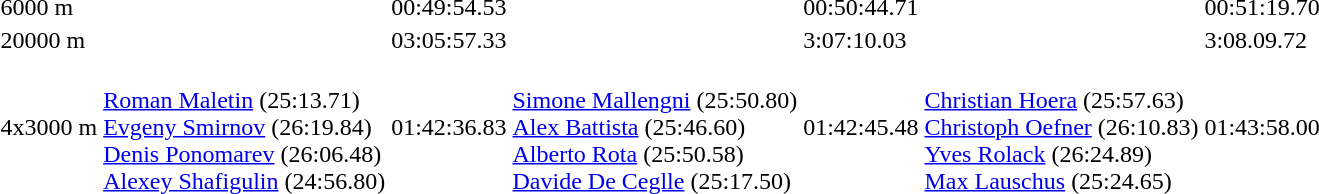<table>
<tr>
<td>6000 m</td>
<td></td>
<td>00:49:54.53</td>
<td></td>
<td>00:50:44.71</td>
<td></td>
<td>00:51:19.70</td>
</tr>
<tr>
<td>20000 m</td>
<td></td>
<td>03:05:57.33</td>
<td></td>
<td>3:07:10.03</td>
<td></td>
<td>3:08.09.72</td>
</tr>
<tr>
<td>4x3000 m</td>
<td><br><a href='#'>Roman Maletin</a> (25:13.71)<br><a href='#'>Evgeny Smirnov</a> (26:19.84)<br><a href='#'>Denis Ponomarev</a> (26:06.48)<br><a href='#'>Alexey Shafigulin</a> (24:56.80)</td>
<td>01:42:36.83</td>
<td><br><a href='#'>Simone Mallengni</a> (25:50.80)<br><a href='#'>Alex Battista</a> (25:46.60)<br><a href='#'>Alberto Rota</a> (25:50.58)<br><a href='#'>Davide De Ceglle</a> (25:17.50)</td>
<td>01:42:45.48</td>
<td><br><a href='#'>Christian Hoera</a> (25:57.63)<br><a href='#'>Christoph Oefner</a> (26:10.83)<br><a href='#'>Yves Rolack</a> (26:24.89)<br><a href='#'>Max Lauschus</a> (25:24.65)</td>
<td>01:43:58.00</td>
</tr>
</table>
